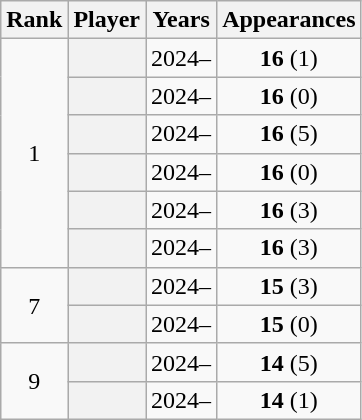<table class="sortable wikitable plainrowheaders" style="text-align: center;">
<tr>
<th scope="col">Rank</th>
<th scope="col">Player</th>
<th scope="col">Years</th>
<th scope="col">Appearances</th>
</tr>
<tr>
<td rowspan="6">1</td>
<th scope="row"> <strong></strong></th>
<td>2024–</td>
<td><strong>16</strong> (1)</td>
</tr>
<tr>
<th scope="row"> <strong></strong></th>
<td>2024–</td>
<td><strong>16</strong> (0)</td>
</tr>
<tr>
<th scope="row"> <strong></strong></th>
<td>2024–</td>
<td><strong>16</strong> (5)</td>
</tr>
<tr>
<th scope="row"> <strong></strong></th>
<td>2024–</td>
<td><strong>16</strong> (0)</td>
</tr>
<tr>
<th scope="row"> <strong></strong></th>
<td>2024–</td>
<td><strong>16</strong> (3)</td>
</tr>
<tr>
<th scope="row"> <strong></strong></th>
<td>2024–</td>
<td><strong>16</strong> (3)</td>
</tr>
<tr>
<td rowspan="2">7</td>
<th scope="row"> <strong></strong></th>
<td>2024–</td>
<td><strong>15</strong> (3)</td>
</tr>
<tr>
<th scope="row"> <strong></strong></th>
<td>2024–</td>
<td><strong>15</strong> (0)</td>
</tr>
<tr>
<td rowspan="2">9</td>
<th scope="row"> <strong></strong></th>
<td>2024–</td>
<td><strong>14</strong> (5)</td>
</tr>
<tr>
<th scope="row"> <strong></strong></th>
<td>2024–</td>
<td><strong>14</strong> (1)</td>
</tr>
</table>
